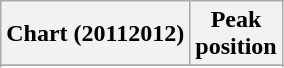<table class="wikitable sortable plainrowheaders" style="text-align:center">
<tr>
<th scope="col">Chart (20112012)</th>
<th scope="col">Peak<br>position</th>
</tr>
<tr>
</tr>
<tr>
</tr>
<tr>
</tr>
<tr>
</tr>
</table>
